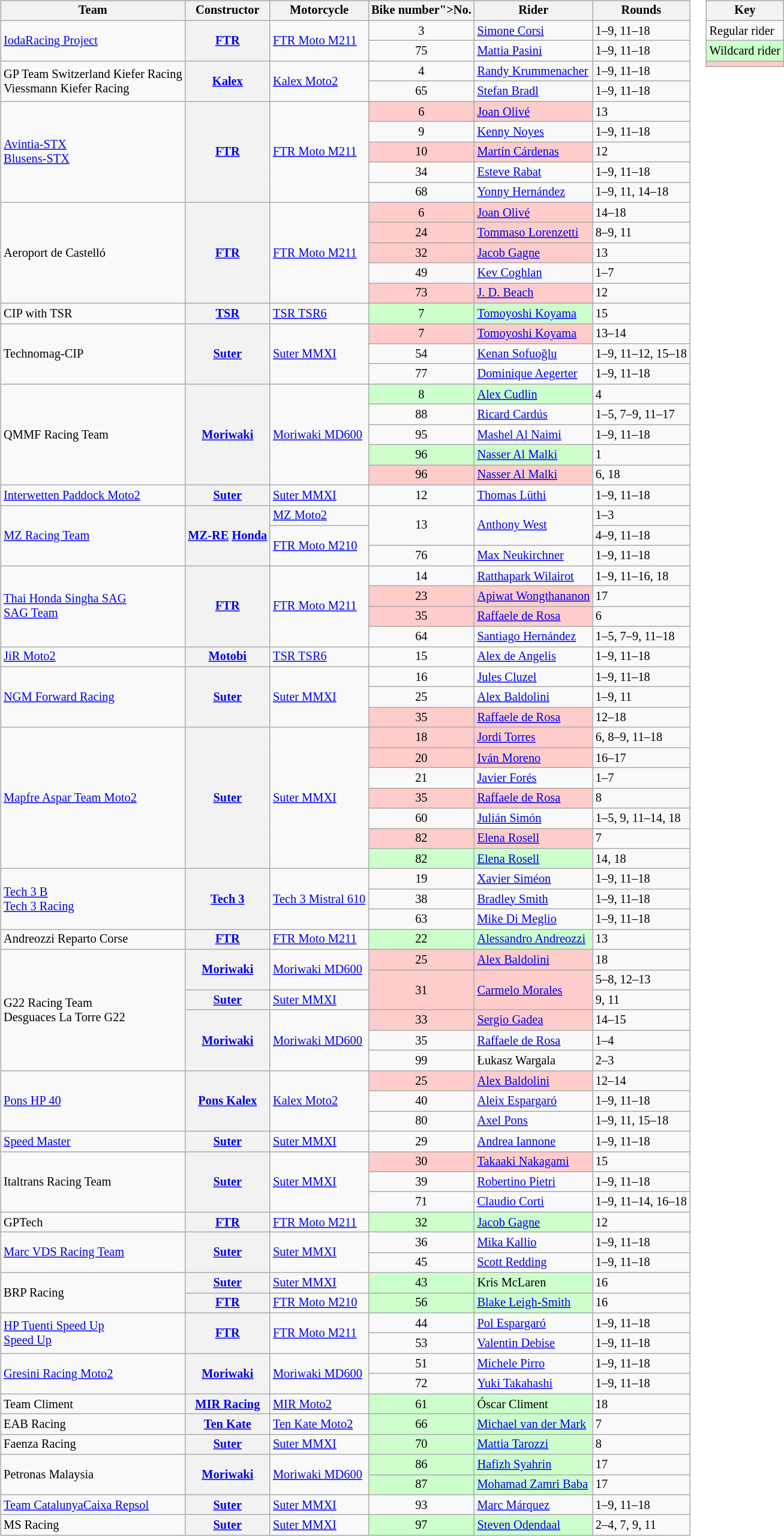<table>
<tr>
<td><br><table class="wikitable" style="font-size: 85%">
<tr>
<th>Team</th>
<th>Constructor</th>
<th>Motorcycle</th>
<th><abbr>Bike number</nowiki>">No.</abbr></th>
<th>Rider</th>
<th>Rounds</th>
</tr>
<tr>
<td rowspan=2><a href='#'>IodaRacing Project</a></td>
<th rowspan=2><a href='#'>FTR</a></th>
<td rowspan=2><a href='#'>FTR Moto M211</a></td>
<td align="center">3</td>
<td> <a href='#'>Simone Corsi</a></td>
<td>1–9, 11–18</td>
</tr>
<tr>
<td align="center">75</td>
<td> <a href='#'>Mattia Pasini</a></td>
<td>1–9, 11–18</td>
</tr>
<tr>
<td rowspan=2><span>GP Team Switzerland Kiefer Racing<br>Viessmann Kiefer Racing</span></td>
<th rowspan=2><a href='#'>Kalex</a></th>
<td rowspan=2><a href='#'>Kalex Moto2</a></td>
<td align="center">4</td>
<td> <a href='#'>Randy Krummenacher</a></td>
<td>1–9, 11–18</td>
</tr>
<tr>
<td align="center">65</td>
<td> <a href='#'>Stefan Bradl</a></td>
<td>1–9, 11–18</td>
</tr>
<tr>
<td rowspan=5><a href='#'>Avintia-STX</a><br><a href='#'>Blusens-STX</a></td>
<th rowspan=5><a href='#'>FTR</a></th>
<td rowspan=5><a href='#'>FTR Moto M211</a></td>
<td align="center" style="background:#ffcccc;">6</td>
<td style="background:#ffcccc;"> <a href='#'>Joan Olivé</a></td>
<td>13</td>
</tr>
<tr>
<td align="center">9</td>
<td> <a href='#'>Kenny Noyes</a></td>
<td>1–9, 11–18</td>
</tr>
<tr>
<td align="center" style="background:#ffcccc;">10</td>
<td style="background:#ffcccc;"> <a href='#'>Martín Cárdenas</a></td>
<td>12</td>
</tr>
<tr>
<td align="center">34</td>
<td> <a href='#'>Esteve Rabat</a></td>
<td>1–9, 11–18</td>
</tr>
<tr>
<td align="center">68</td>
<td> <a href='#'>Yonny Hernández</a></td>
<td>1–9, 11, 14–18</td>
</tr>
<tr>
<td rowspan=5>Aeroport de Castelló</td>
<th rowspan=5><a href='#'>FTR</a></th>
<td rowspan=5><a href='#'>FTR Moto M211</a></td>
<td align="center" style="background:#ffcccc;">6</td>
<td style="background:#ffcccc;"> <a href='#'>Joan Olivé</a></td>
<td>14–18</td>
</tr>
<tr>
<td align="center" style="background:#ffcccc;">24</td>
<td style="background:#ffcccc;"> <a href='#'>Tommaso Lorenzetti</a></td>
<td>8–9, 11</td>
</tr>
<tr>
<td align="center" style="background:#ffcccc;">32</td>
<td style="background:#ffcccc;"> <a href='#'>Jacob Gagne</a></td>
<td>13</td>
</tr>
<tr>
<td align="center">49</td>
<td> <a href='#'>Kev Coghlan</a></td>
<td>1–7</td>
</tr>
<tr>
<td align="center" style="background:#ffcccc;">73</td>
<td style="background:#ffcccc;"> <a href='#'>J. D. Beach</a></td>
<td>12</td>
</tr>
<tr>
<td>CIP with TSR</td>
<th><a href='#'>TSR</a></th>
<td><a href='#'>TSR TSR6</a></td>
<td align="center" style="background:#ccffcc;">7</td>
<td style="background:#ccffcc;"> <a href='#'>Tomoyoshi Koyama</a></td>
<td>15</td>
</tr>
<tr>
<td rowspan=3>Technomag-CIP</td>
<th rowspan=3><a href='#'>Suter</a></th>
<td rowspan=3><a href='#'>Suter MMXI</a></td>
<td align="center" style="background:#ffcccc;">7</td>
<td style="background:#ffcccc;"> <a href='#'>Tomoyoshi Koyama</a></td>
<td>13–14</td>
</tr>
<tr>
<td align="center">54</td>
<td> <a href='#'>Kenan Sofuoğlu</a></td>
<td><span>1–9, 11–12, 15–18</span></td>
</tr>
<tr>
<td align="center">77</td>
<td> <a href='#'>Dominique Aegerter</a></td>
<td>1–9, 11–18</td>
</tr>
<tr>
<td rowspan=5>QMMF Racing Team</td>
<th rowspan=5><a href='#'>Moriwaki</a></th>
<td rowspan=5><a href='#'>Moriwaki MD600</a></td>
<td align="center" style="background:#ccffcc;">8</td>
<td style="background:#ccffcc;"> <a href='#'>Alex Cudlin</a></td>
<td>4</td>
</tr>
<tr>
<td align="center">88</td>
<td> <a href='#'>Ricard Cardús</a></td>
<td>1–5, 7–9, 11–17</td>
</tr>
<tr>
<td align="center">95</td>
<td> <a href='#'>Mashel Al Naimi</a></td>
<td>1–9, 11–18</td>
</tr>
<tr>
<td align="center" style="background:#ccffcc;">96</td>
<td style="background:#ccffcc;"> <a href='#'>Nasser Al Malki</a></td>
<td>1</td>
</tr>
<tr>
<td align="center" style="background:#ffcccc;">96</td>
<td style="background:#ffcccc;"> <a href='#'>Nasser Al Malki</a></td>
<td>6, 18</td>
</tr>
<tr>
<td><a href='#'>Interwetten Paddock Moto2</a></td>
<th><a href='#'>Suter</a></th>
<td><a href='#'>Suter MMXI</a></td>
<td align="center">12</td>
<td> <a href='#'>Thomas Lüthi</a></td>
<td>1–9, 11–18</td>
</tr>
<tr>
<td rowspan=3><a href='#'>MZ Racing Team</a></td>
<th rowspan=3><span><a href='#'>MZ-RE</a> <a href='#'>Honda</a></span></th>
<td><a href='#'>MZ Moto2</a></td>
<td align="center" rowspan=2>13</td>
<td rowspan=2> <a href='#'>Anthony West</a></td>
<td>1–3</td>
</tr>
<tr>
<td rowspan=2><span><a href='#'>FTR Moto M210</a></span></td>
<td>4–9, 11–18</td>
</tr>
<tr>
<td align="center">76</td>
<td> <a href='#'>Max Neukirchner</a></td>
<td>1–9, 11–18</td>
</tr>
<tr>
<td rowspan=4><a href='#'>Thai Honda Singha SAG</a><br><a href='#'>SAG Team</a></td>
<th rowspan=4><a href='#'>FTR</a></th>
<td rowspan=4><a href='#'>FTR Moto M211</a></td>
<td align="center">14</td>
<td> <a href='#'>Ratthapark Wilairot</a></td>
<td>1–9, 11–16, 18</td>
</tr>
<tr>
<td align="center" style="background:#ffcccc;">23</td>
<td style="background:#ffcccc;"><span> <a href='#'>Apiwat Wongthananon</a></span></td>
<td>17</td>
</tr>
<tr>
<td align="center" style="background:#ffcccc;">35</td>
<td style="background:#ffcccc;"> <a href='#'>Raffaele de Rosa</a></td>
<td>6</td>
</tr>
<tr>
<td align="center">64</td>
<td> <a href='#'>Santiago Hernández</a></td>
<td>1–5, 7–9, 11–18</td>
</tr>
<tr>
<td><a href='#'>JiR Moto2</a></td>
<th><a href='#'>Motobi</a></th>
<td><a href='#'>TSR TSR6</a></td>
<td align="center">15</td>
<td> <a href='#'>Alex de Angelis</a></td>
<td>1–9, 11–18</td>
</tr>
<tr>
<td rowspan=3><a href='#'>NGM Forward Racing</a></td>
<th rowspan=3><a href='#'>Suter</a></th>
<td rowspan=3><a href='#'>Suter MMXI</a></td>
<td align="center">16</td>
<td> <a href='#'>Jules Cluzel</a></td>
<td>1–9, 11–18</td>
</tr>
<tr>
<td align="center">25</td>
<td> <a href='#'>Alex Baldolini</a></td>
<td>1–9, 11</td>
</tr>
<tr>
<td align="center" style="background:#ffcccc;">35</td>
<td style="background:#ffcccc;"> <a href='#'>Raffaele de Rosa</a></td>
<td>12–18</td>
</tr>
<tr>
<td rowspan=7><a href='#'>Mapfre Aspar Team Moto2</a></td>
<th rowspan=7><a href='#'>Suter</a></th>
<td rowspan=7><a href='#'>Suter MMXI</a></td>
<td align="center" style="background:#ffcccc;">18</td>
<td style="background:#ffcccc;"> <a href='#'>Jordi Torres</a></td>
<td>6, 8–9, 11–18</td>
</tr>
<tr>
<td align="center" style="background:#ffcccc;">20</td>
<td style="background:#ffcccc;"> <a href='#'>Iván Moreno</a></td>
<td>16–17</td>
</tr>
<tr>
<td align="center">21</td>
<td> <a href='#'>Javier Forés</a></td>
<td>1–7</td>
</tr>
<tr>
<td align="center" style="background:#ffcccc;">35</td>
<td style="background:#ffcccc;"> <a href='#'>Raffaele de Rosa</a></td>
<td>8</td>
</tr>
<tr>
<td align="center">60</td>
<td> <a href='#'>Julián Simón</a></td>
<td>1–5, 9, 11–14, 18</td>
</tr>
<tr>
<td align="center" style="background:#ffcccc;">82</td>
<td style="background:#ffcccc;"> <a href='#'>Elena Rosell</a></td>
<td>7</td>
</tr>
<tr>
<td align="center" style="background:#ccffcc;">82</td>
<td style="background:#ccffcc;"> <a href='#'>Elena Rosell</a></td>
<td>14, 18</td>
</tr>
<tr>
<td rowspan=3><a href='#'>Tech 3 B</a><br><a href='#'>Tech 3 Racing</a></td>
<th rowspan=3><a href='#'>Tech 3</a></th>
<td rowspan=3><a href='#'>Tech 3 Mistral 610</a></td>
<td align="center">19</td>
<td> <a href='#'>Xavier Siméon</a></td>
<td>1–9, 11–18</td>
</tr>
<tr>
<td align="center">38</td>
<td> <a href='#'>Bradley Smith</a></td>
<td>1–9, 11–18</td>
</tr>
<tr>
<td align="center">63</td>
<td> <a href='#'>Mike Di Meglio</a></td>
<td>1–9, 11–18</td>
</tr>
<tr>
<td>Andreozzi Reparto Corse</td>
<th><a href='#'>FTR</a></th>
<td><a href='#'>FTR Moto M211</a></td>
<td align="center" style="background:#ccffcc;">22</td>
<td style="background:#ccffcc;"> <a href='#'>Alessandro Andreozzi</a></td>
<td>13</td>
</tr>
<tr>
<td rowspan=6>G22 Racing Team<br>Desguaces La Torre G22</td>
<th rowspan=2><a href='#'>Moriwaki</a></th>
<td rowspan=2><a href='#'>Moriwaki MD600</a></td>
<td align="center" style="background:#ffcccc;">25</td>
<td style="background:#ffcccc;"> <a href='#'>Alex Baldolini</a></td>
<td>18</td>
</tr>
<tr>
<td align="center" style="background:#ffcccc;" rowspan=2>31</td>
<td style="background:#ffcccc;" rowspan=2> <a href='#'>Carmelo Morales</a></td>
<td>5–8, 12–13</td>
</tr>
<tr>
<th><a href='#'>Suter</a></th>
<td><a href='#'>Suter MMXI</a></td>
<td>9, 11</td>
</tr>
<tr>
<th rowspan=3><a href='#'>Moriwaki</a></th>
<td rowspan=3><a href='#'>Moriwaki MD600</a></td>
<td align="center" style="background:#ffcccc;">33</td>
<td style="background:#ffcccc;"> <a href='#'>Sergio Gadea</a></td>
<td>14–15</td>
</tr>
<tr>
<td align="center">35</td>
<td> <a href='#'>Raffaele de Rosa</a></td>
<td>1–4</td>
</tr>
<tr>
<td align="center">99</td>
<td> Łukasz Wargala</td>
<td>2–3</td>
</tr>
<tr>
<td rowspan=3><a href='#'>Pons HP 40</a></td>
<th rowspan=3><a href='#'>Pons Kalex</a></th>
<td rowspan=3><a href='#'>Kalex Moto2</a></td>
<td align="center" style="background:#ffcccc;">25</td>
<td style="background:#ffcccc;"> <a href='#'>Alex Baldolini</a></td>
<td>12–14</td>
</tr>
<tr>
<td align="center">40</td>
<td> <a href='#'>Aleix Espargaró</a></td>
<td>1–9, 11–18</td>
</tr>
<tr>
<td align="center">80</td>
<td> <a href='#'>Axel Pons</a></td>
<td>1–9, 11, 15–18</td>
</tr>
<tr>
<td><a href='#'>Speed Master</a></td>
<th><a href='#'>Suter</a></th>
<td><a href='#'>Suter MMXI</a></td>
<td align="center">29</td>
<td> <a href='#'>Andrea Iannone</a></td>
<td>1–9, 11–18</td>
</tr>
<tr>
<td rowspan=3>Italtrans Racing Team</td>
<th rowspan=3><a href='#'>Suter</a></th>
<td rowspan=3><a href='#'>Suter MMXI</a></td>
<td align="center" style="background:#ffcccc;">30</td>
<td style="background:#ffcccc;"> <a href='#'>Takaaki Nakagami</a></td>
<td>15</td>
</tr>
<tr>
<td align="center">39</td>
<td> <a href='#'>Robertino Pietri</a></td>
<td>1–9, 11–18</td>
</tr>
<tr>
<td align="center">71</td>
<td> <a href='#'>Claudio Corti</a></td>
<td>1–9, 11–14, 16–18</td>
</tr>
<tr>
<td>GPTech</td>
<th><a href='#'>FTR</a></th>
<td><a href='#'>FTR Moto M211</a></td>
<td align="center" style="background:#ccffcc;">32</td>
<td style="background:#ccffcc;"> <a href='#'>Jacob Gagne</a></td>
<td>12</td>
</tr>
<tr>
<td rowspan=2><a href='#'>Marc VDS Racing Team</a></td>
<th rowspan=2><a href='#'>Suter</a></th>
<td rowspan=2><a href='#'>Suter MMXI</a></td>
<td align="center">36</td>
<td> <a href='#'>Mika Kallio</a></td>
<td>1–9, 11–18</td>
</tr>
<tr>
<td align="center">45</td>
<td> <a href='#'>Scott Redding</a></td>
<td>1–9, 11–18</td>
</tr>
<tr>
<td rowspan=2>BRP Racing</td>
<th><a href='#'>Suter</a></th>
<td><a href='#'>Suter MMXI</a></td>
<td align="center" style="background:#ccffcc;">43</td>
<td style="background:#ccffcc;"> Kris McLaren</td>
<td>16</td>
</tr>
<tr>
<th><a href='#'>FTR</a></th>
<td><a href='#'>FTR Moto M210</a></td>
<td align="center" style="background:#ccffcc;">56</td>
<td style="background:#ccffcc;"> <a href='#'>Blake Leigh-Smith</a></td>
<td>16</td>
</tr>
<tr>
<td rowspan=2><a href='#'>HP Tuenti Speed Up</a><br><a href='#'>Speed Up</a></td>
<th rowspan=2><a href='#'>FTR</a></th>
<td rowspan=2><a href='#'>FTR Moto M211</a></td>
<td align="center">44</td>
<td> <a href='#'>Pol Espargaró</a></td>
<td>1–9, 11–18</td>
</tr>
<tr>
<td align="center">53</td>
<td> <a href='#'>Valentin Debise</a></td>
<td>1–9, 11–18</td>
</tr>
<tr>
<td rowspan=2><a href='#'>Gresini Racing Moto2</a></td>
<th rowspan=2><a href='#'>Moriwaki</a></th>
<td rowspan=2><a href='#'>Moriwaki MD600</a></td>
<td align="center">51</td>
<td> <a href='#'>Michele Pirro</a></td>
<td>1–9, 11–18</td>
</tr>
<tr>
<td align="center">72</td>
<td> <a href='#'>Yuki Takahashi</a></td>
<td>1–9, 11–18</td>
</tr>
<tr>
<td>Team Climent</td>
<th><a href='#'>MIR Racing</a></th>
<td><a href='#'>MIR Moto2</a></td>
<td align="center" style="background:#ccffcc;">61</td>
<td style="background:#ccffcc;"> Óscar Climent</td>
<td>18</td>
</tr>
<tr>
<td>EAB Racing</td>
<th><a href='#'>Ten Kate</a></th>
<td><a href='#'>Ten Kate Moto2</a></td>
<td align="center" style="background:#ccffcc;">66</td>
<td style="background:#ccffcc;"> <a href='#'>Michael van der Mark</a></td>
<td>7</td>
</tr>
<tr>
<td>Faenza Racing</td>
<th><a href='#'>Suter</a></th>
<td><a href='#'>Suter MMXI</a></td>
<td align="center" style="background:#ccffcc;">70</td>
<td style="background:#ccffcc;"> <a href='#'>Mattia Tarozzi</a></td>
<td>8</td>
</tr>
<tr>
<td rowspan=2>Petronas Malaysia</td>
<th rowspan=2><a href='#'>Moriwaki</a></th>
<td rowspan=2><a href='#'>Moriwaki MD600</a></td>
<td align="center" style="background:#ccffcc;">86</td>
<td style="background:#ccffcc;"> <a href='#'>Hafizh Syahrin</a></td>
<td>17</td>
</tr>
<tr>
<td align="center" style="background:#ccffcc;">87</td>
<td style="background:#ccffcc;"> <a href='#'>Mohamad Zamri Baba</a></td>
<td>17</td>
</tr>
<tr>
<td><a href='#'>Team CatalunyaCaixa Repsol</a></td>
<th><a href='#'>Suter</a></th>
<td><a href='#'>Suter MMXI</a></td>
<td align="center">93</td>
<td> <a href='#'>Marc Márquez</a></td>
<td>1–9, 11–18</td>
</tr>
<tr>
<td>MS Racing</td>
<th><a href='#'>Suter</a></th>
<td><a href='#'>Suter MMXI</a></td>
<td align="center" style="background:#ccffcc;">97</td>
<td style="background:#ccffcc;"> <a href='#'>Steven Odendaal</a></td>
<td>2–4, 7, 9, 11</td>
</tr>
</table>
</td>
<td valign="top"><br><table class="wikitable" style="font-size: 85%;">
<tr>
<th colspan=2>Key</th>
</tr>
<tr>
<td>Regular rider</td>
</tr>
<tr style="background:#ccffcc;">
<td>Wildcard rider</td>
</tr>
<tr style="background:#ffcccc;">
<td></td>
</tr>
</table>
</td>
</tr>
</table>
